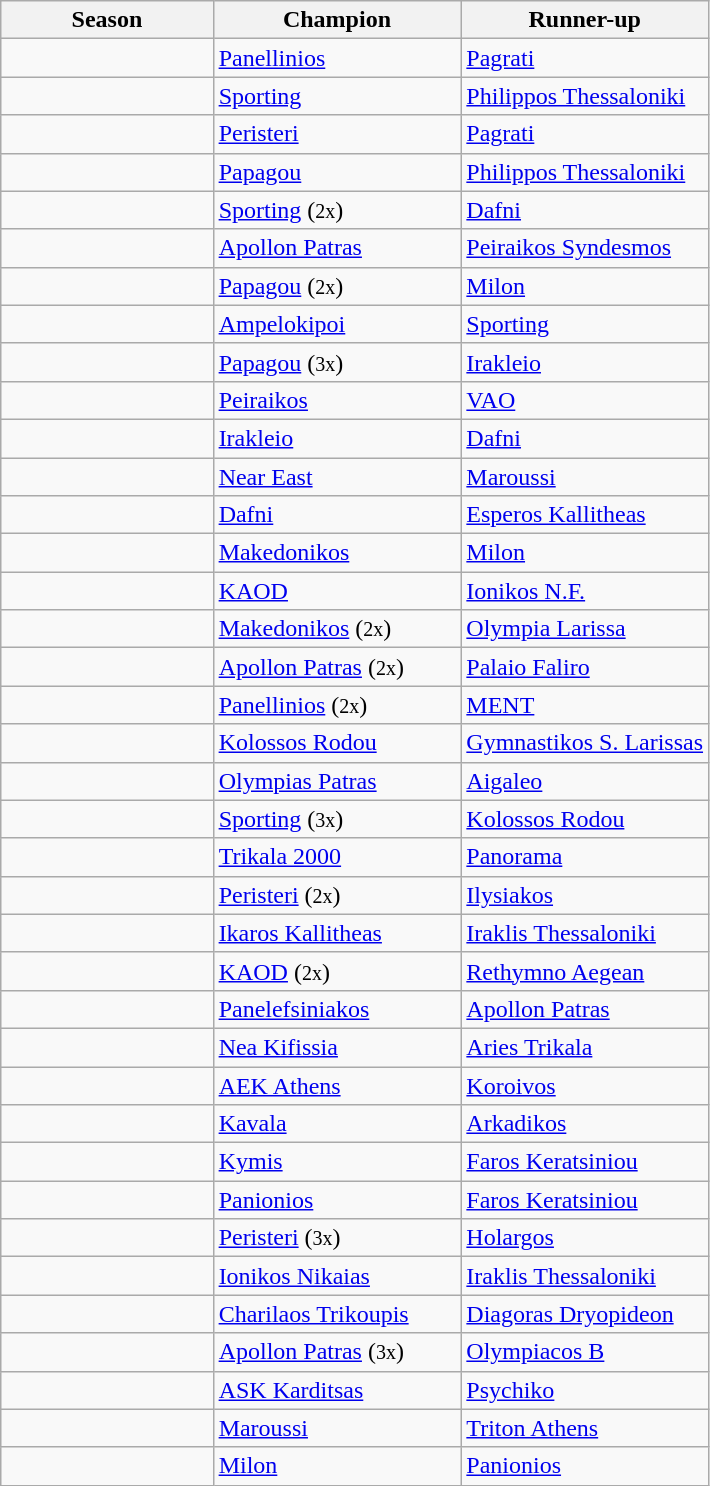<table class="wikitable">
<tr>
<th width=30%>Season</th>
<th width=35%>Champion</th>
<th width=35%>Runner-up</th>
</tr>
<tr>
<td></td>
<td><a href='#'>Panellinios</a></td>
<td><a href='#'>Pagrati</a></td>
</tr>
<tr>
<td></td>
<td><a href='#'>Sporting</a></td>
<td><a href='#'>Philippos Thessaloniki</a></td>
</tr>
<tr>
<td></td>
<td><a href='#'>Peristeri</a></td>
<td><a href='#'>Pagrati</a></td>
</tr>
<tr>
<td></td>
<td><a href='#'>Papagou</a></td>
<td><a href='#'>Philippos Thessaloniki</a></td>
</tr>
<tr>
<td></td>
<td><a href='#'>Sporting</a> (<small>2x</small>)</td>
<td><a href='#'>Dafni</a></td>
</tr>
<tr>
<td></td>
<td><a href='#'>Apollon Patras</a></td>
<td><a href='#'>Peiraikos Syndesmos</a></td>
</tr>
<tr>
<td></td>
<td><a href='#'>Papagou</a> (<small>2x</small>)</td>
<td><a href='#'>Milon</a></td>
</tr>
<tr>
<td></td>
<td><a href='#'>Ampelokipoi</a></td>
<td><a href='#'>Sporting</a></td>
</tr>
<tr>
<td></td>
<td><a href='#'>Papagou</a> (<small>3x</small>)</td>
<td><a href='#'>Irakleio</a></td>
</tr>
<tr>
<td></td>
<td><a href='#'>Peiraikos</a></td>
<td><a href='#'>VAO</a></td>
</tr>
<tr>
<td></td>
<td><a href='#'>Irakleio</a></td>
<td><a href='#'>Dafni</a></td>
</tr>
<tr>
<td></td>
<td><a href='#'>Near East</a></td>
<td><a href='#'>Maroussi</a></td>
</tr>
<tr>
<td></td>
<td><a href='#'>Dafni</a></td>
<td><a href='#'>Esperos Kallitheas</a></td>
</tr>
<tr>
<td></td>
<td><a href='#'>Makedonikos</a></td>
<td><a href='#'>Milon</a></td>
</tr>
<tr>
<td></td>
<td><a href='#'>KAOD</a></td>
<td><a href='#'>Ionikos N.F.</a></td>
</tr>
<tr>
<td></td>
<td><a href='#'>Makedonikos</a> (<small>2x</small>)</td>
<td><a href='#'>Olympia Larissa</a></td>
</tr>
<tr>
<td></td>
<td><a href='#'>Apollon Patras</a> (<small>2x</small>)</td>
<td><a href='#'>Palaio Faliro</a></td>
</tr>
<tr>
<td></td>
<td><a href='#'>Panellinios</a> (<small>2x</small>)</td>
<td><a href='#'>MENT</a></td>
</tr>
<tr>
<td></td>
<td><a href='#'>Kolossos Rodou</a></td>
<td><a href='#'>Gymnastikos S. Larissas</a></td>
</tr>
<tr>
<td></td>
<td><a href='#'>Olympias Patras</a></td>
<td><a href='#'>Aigaleo</a></td>
</tr>
<tr>
<td></td>
<td><a href='#'>Sporting</a> (<small>3x</small>)</td>
<td><a href='#'>Kolossos Rodou</a></td>
</tr>
<tr>
<td></td>
<td><a href='#'>Trikala 2000</a></td>
<td><a href='#'>Panorama</a></td>
</tr>
<tr>
<td></td>
<td><a href='#'>Peristeri</a> (<small>2x</small>)</td>
<td><a href='#'>Ilysiakos</a></td>
</tr>
<tr>
<td></td>
<td><a href='#'>Ikaros Kallitheas</a></td>
<td><a href='#'>Iraklis Thessaloniki</a></td>
</tr>
<tr>
<td></td>
<td><a href='#'>KAOD</a> (<small>2x</small>)</td>
<td><a href='#'>Rethymno Aegean</a></td>
</tr>
<tr>
<td></td>
<td><a href='#'>Panelefsiniakos</a></td>
<td><a href='#'>Apollon Patras</a></td>
</tr>
<tr>
<td></td>
<td><a href='#'>Nea Kifissia</a></td>
<td><a href='#'>Aries Trikala</a></td>
</tr>
<tr>
<td></td>
<td><a href='#'>AEK Athens</a></td>
<td><a href='#'>Koroivos</a></td>
</tr>
<tr>
<td></td>
<td><a href='#'>Kavala</a></td>
<td><a href='#'>Arkadikos</a></td>
</tr>
<tr>
<td></td>
<td><a href='#'>Kymis</a></td>
<td><a href='#'>Faros Keratsiniou</a></td>
</tr>
<tr>
<td></td>
<td><a href='#'>Panionios</a></td>
<td><a href='#'>Faros Keratsiniou</a></td>
</tr>
<tr>
<td></td>
<td><a href='#'>Peristeri</a> (<small>3x</small>)</td>
<td><a href='#'>Holargos</a></td>
</tr>
<tr>
<td></td>
<td><a href='#'>Ionikos Nikaias</a></td>
<td><a href='#'>Iraklis Thessaloniki</a></td>
</tr>
<tr>
<td></td>
<td><a href='#'>Charilaos Trikoupis</a></td>
<td><a href='#'>Diagoras Dryopideon</a></td>
</tr>
<tr>
<td></td>
<td><a href='#'>Apollon Patras</a> (<small>3x</small>)</td>
<td><a href='#'>Olympiacos B</a></td>
</tr>
<tr>
<td></td>
<td><a href='#'>ASK Karditsas</a></td>
<td><a href='#'>Psychiko</a></td>
</tr>
<tr>
<td></td>
<td><a href='#'>Maroussi</a></td>
<td><a href='#'>Triton Athens</a></td>
</tr>
<tr>
<td></td>
<td><a href='#'>Milon</a></td>
<td><a href='#'>Panionios</a></td>
</tr>
</table>
